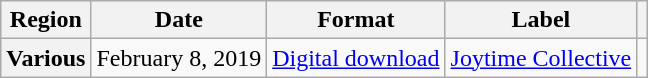<table class="wikitable plainrowheaders">
<tr>
<th>Region</th>
<th>Date</th>
<th>Format</th>
<th>Label</th>
<th></th>
</tr>
<tr>
<th scope="row">Various</th>
<td>February 8, 2019</td>
<td><a href='#'>Digital download</a></td>
<td><a href='#'>Joytime Collective</a></td>
<td></td>
</tr>
</table>
